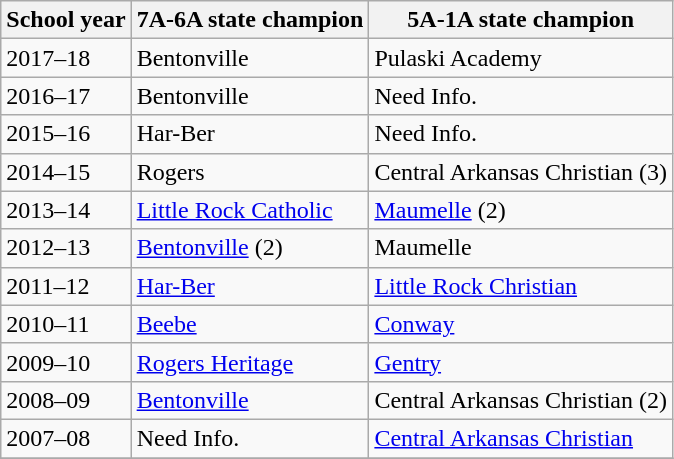<table class="wikitable sortable">
<tr>
<th>School year</th>
<th>7A-6A state champion</th>
<th>5A-1A state champion</th>
</tr>
<tr>
<td>2017–18</td>
<td>Bentonville</td>
<td>Pulaski Academy</td>
</tr>
<tr>
<td>2016–17</td>
<td>Bentonville</td>
<td>Need Info.</td>
</tr>
<tr>
<td>2015–16</td>
<td>Har-Ber</td>
<td>Need Info.</td>
</tr>
<tr>
<td>2014–15</td>
<td>Rogers</td>
<td>Central Arkansas Christian (3)</td>
</tr>
<tr>
<td>2013–14</td>
<td><a href='#'>Little Rock Catholic</a></td>
<td><a href='#'>Maumelle</a> (2)</td>
</tr>
<tr>
<td>2012–13</td>
<td><a href='#'>Bentonville</a> (2)</td>
<td>Maumelle</td>
</tr>
<tr>
<td>2011–12</td>
<td><a href='#'>Har-Ber</a></td>
<td><a href='#'>Little Rock Christian</a></td>
</tr>
<tr>
<td>2010–11</td>
<td><a href='#'>Beebe</a></td>
<td><a href='#'>Conway</a></td>
</tr>
<tr>
<td>2009–10</td>
<td><a href='#'>Rogers Heritage</a></td>
<td><a href='#'>Gentry</a></td>
</tr>
<tr>
<td>2008–09</td>
<td><a href='#'>Bentonville</a></td>
<td>Central Arkansas Christian (2)</td>
</tr>
<tr>
<td>2007–08</td>
<td>Need Info.</td>
<td><a href='#'>Central Arkansas Christian</a></td>
</tr>
<tr>
</tr>
</table>
